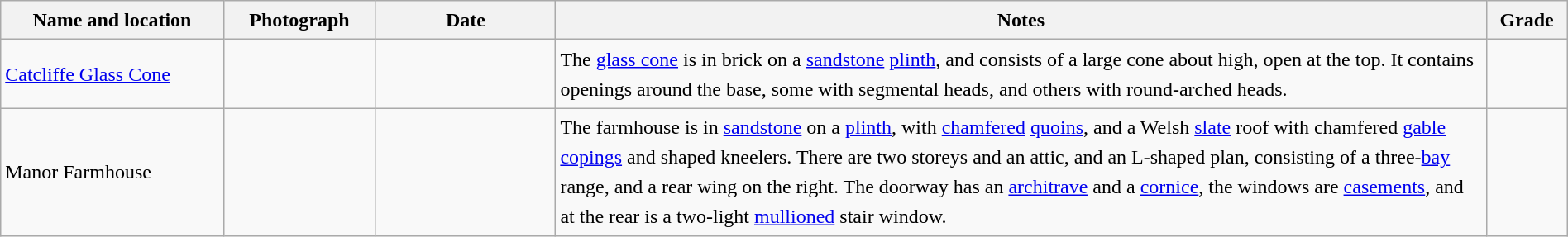<table class="wikitable sortable plainrowheaders" style="width:100%; border:0; text-align:left; line-height:150%;">
<tr>
<th scope="col"  style="width:150px">Name and location</th>
<th scope="col"  style="width:100px" class="unsortable">Photograph</th>
<th scope="col"  style="width:120px">Date</th>
<th scope="col"  style="width:650px" class="unsortable">Notes</th>
<th scope="col"  style="width:50px">Grade</th>
</tr>
<tr>
<td><a href='#'>Catcliffe Glass Cone</a><br><small></small></td>
<td></td>
<td align="center"></td>
<td>The <a href='#'>glass cone</a> is in brick on a <a href='#'>sandstone</a> <a href='#'>plinth</a>, and consists of a large cone about  high, open at the top.  It contains openings around the base, some with segmental heads, and others with round-arched heads.</td>
<td align="center" ></td>
</tr>
<tr>
<td>Manor Farmhouse<br><small></small></td>
<td></td>
<td align="center"></td>
<td>The farmhouse is in <a href='#'>sandstone</a> on a <a href='#'>plinth</a>, with <a href='#'>chamfered</a> <a href='#'>quoins</a>, and a Welsh <a href='#'>slate</a> roof with chamfered <a href='#'>gable</a> <a href='#'>copings</a> and shaped kneelers.  There are two storeys and an attic, and an L-shaped plan, consisting of a three-<a href='#'>bay</a> range, and a rear wing on the right. The doorway has an <a href='#'>architrave</a> and a <a href='#'>cornice</a>, the windows are <a href='#'>casements</a>, and at the rear is a two-light <a href='#'>mullioned</a> stair window.</td>
<td align="center" ></td>
</tr>
<tr>
</tr>
</table>
